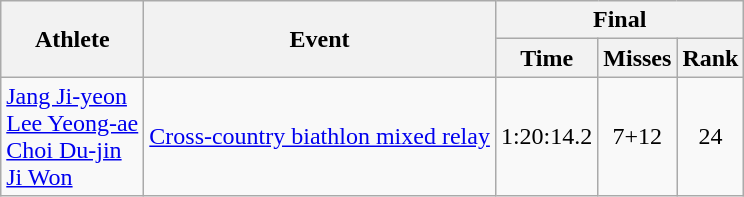<table class="wikitable">
<tr>
<th rowspan="2">Athlete</th>
<th rowspan="2">Event</th>
<th colspan="3">Final</th>
</tr>
<tr>
<th>Time</th>
<th>Misses</th>
<th>Rank</th>
</tr>
<tr>
<td><a href='#'>Jang Ji-yeon</a><br><a href='#'>Lee Yeong-ae</a><br><a href='#'>Choi Du-jin</a><br><a href='#'>Ji Won</a></td>
<td><a href='#'>Cross-country biathlon mixed relay</a></td>
<td align="center">1:20:14.2</td>
<td align="center">7+12</td>
<td align="center">24</td>
</tr>
</table>
